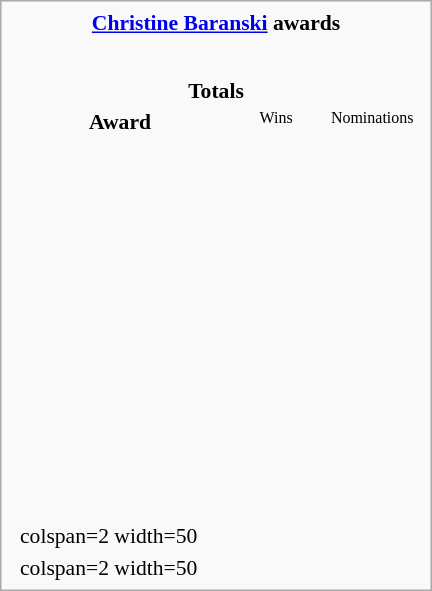<table class=infobox style="width:20em; text-align:left; font-size:90%; vertical-align:middle; background-color:#white;">
<tr>
<th colspan=2 style="text-align: center;"><strong><a href='#'>Christine Baranski</a> awards</strong></th>
</tr>
<tr>
<td colspan=3></td>
</tr>
<tr>
<td colspan=3><br><table class="collapsible collapsed" width=100%>
<tr>
<th colspan=3 style="background-color#d9e8ff; text-align: center;">Totals</th>
</tr>
<tr style="background-color#d9e8ff; text-align:center;">
<th style="vertical-align: middle; text-align: center;">Award</th>
<td style="text-align: center; background#cceecc; font-size:8pt" width=60px>Wins</td>
<td style="text-align: center; background#eecccc; font-size:8pt" width=60px>Nominations</td>
</tr>
<tr>
<td align=center><br></td>
<td></td>
<td></td>
</tr>
<tr>
<td align=center><br></td>
<td></td>
<td></td>
</tr>
<tr>
<td align=center><br></td>
<td></td>
<td></td>
</tr>
<tr>
<td align=center><br></td>
<td></td>
<td></td>
</tr>
<tr>
<td align=center><br></td>
<td></td>
<td></td>
</tr>
<tr>
<td align=center><br></td>
<td></td>
<td></td>
</tr>
<tr>
<td align=center><br></td>
<td></td>
<td></td>
</tr>
<tr>
<td align=center><br></td>
<td></td>
<td></td>
</tr>
<tr>
<td align=center><br></td>
<td></td>
<td></td>
</tr>
<tr>
<td align=center><br></td>
<td></td>
<td></td>
</tr>
<tr>
<td align=center><br></td>
<td></td>
<td></td>
</tr>
<tr>
<td align=center><br></td>
<td></td>
<td></td>
</tr>
</table>
</td>
</tr>
<tr style="background-color#d9e8ff">
<td></td>
<td>colspan=2 width=50 </td>
</tr>
<tr>
<td></td>
<td>colspan=2 width=50 </td>
</tr>
</table>
